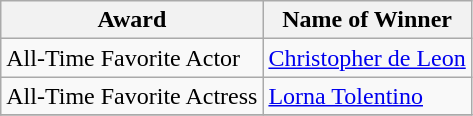<table class="wikitable"  style="text-align:left;">
<tr>
<th>Award</th>
<th>Name of Winner</th>
</tr>
<tr>
<td>All-Time Favorite Actor</td>
<td><a href='#'>Christopher de Leon</a></td>
</tr>
<tr>
<td>All-Time Favorite Actress</td>
<td><a href='#'>Lorna Tolentino</a></td>
</tr>
<tr>
</tr>
</table>
